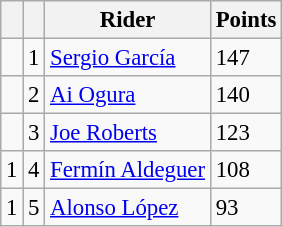<table class="wikitable" style="font-size: 95%;">
<tr>
<th></th>
<th></th>
<th>Rider</th>
<th>Points</th>
</tr>
<tr>
<td></td>
<td align=center>1</td>
<td> <a href='#'>Sergio García</a></td>
<td align=left>147</td>
</tr>
<tr>
<td></td>
<td align=center>2</td>
<td> <a href='#'>Ai Ogura</a></td>
<td align=left>140</td>
</tr>
<tr>
<td></td>
<td align=center>3</td>
<td> <a href='#'>Joe Roberts</a></td>
<td align=left>123</td>
</tr>
<tr>
<td> 1</td>
<td align=center>4</td>
<td> <a href='#'>Fermín Aldeguer</a></td>
<td align=left>108</td>
</tr>
<tr>
<td> 1</td>
<td align=center>5</td>
<td> <a href='#'>Alonso López</a></td>
<td align=left>93</td>
</tr>
</table>
